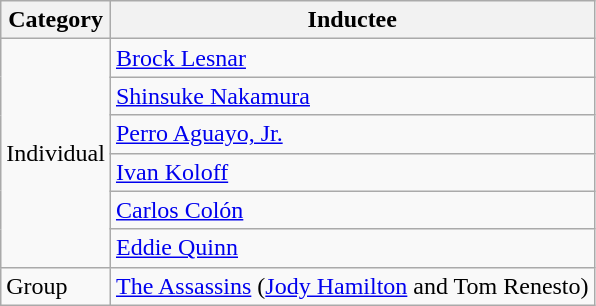<table class="wikitable">
<tr>
<th>Category</th>
<th>Inductee</th>
</tr>
<tr>
<td rowspan=6>Individual</td>
<td><a href='#'>Brock Lesnar</a></td>
</tr>
<tr>
<td><a href='#'>Shinsuke Nakamura</a></td>
</tr>
<tr>
<td><a href='#'>Perro Aguayo, Jr.</a></td>
</tr>
<tr>
<td><a href='#'>Ivan Koloff</a></td>
</tr>
<tr>
<td><a href='#'>Carlos Colón</a></td>
</tr>
<tr>
<td><a href='#'>Eddie Quinn</a></td>
</tr>
<tr>
<td>Group</td>
<td><a href='#'>The Assassins</a> (<a href='#'>Jody Hamilton</a> and Tom Renesto)</td>
</tr>
</table>
